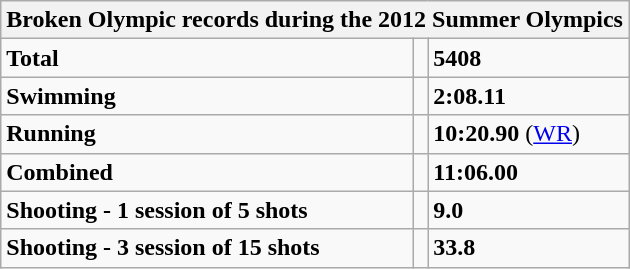<table class="wikitable">
<tr>
<th colspan="5">Broken Olympic records during the 2012 Summer Olympics</th>
</tr>
<tr>
<td><strong>Total</strong></td>
<td></td>
<td><strong>5408</strong></td>
</tr>
<tr>
<td><strong>Swimming</strong></td>
<td></td>
<td><strong>2:08.11</strong></td>
</tr>
<tr>
<td><strong>Running</strong></td>
<td></td>
<td><strong>10:20.90</strong> (<a href='#'>WR</a>)</td>
</tr>
<tr>
<td><strong>Combined</strong></td>
<td></td>
<td><strong>11:06.00</strong></td>
</tr>
<tr>
<td><strong>Shooting - 1 session of 5 shots </strong></td>
<td></td>
<td><strong>9.0</strong></td>
</tr>
<tr>
<td><strong>Shooting - 3 session of 15 shots </strong></td>
<td></td>
<td><strong>33.8</strong></td>
</tr>
</table>
